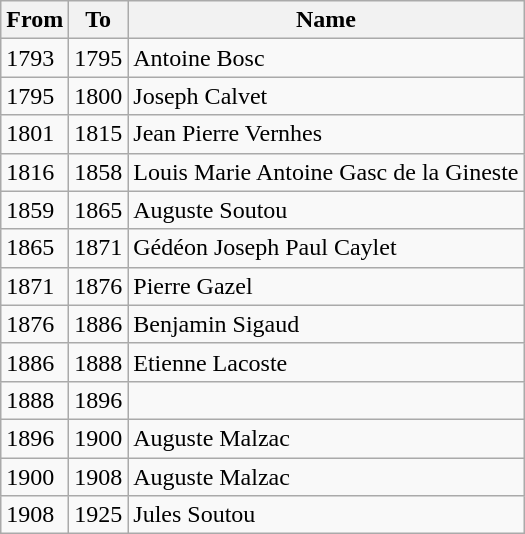<table class="wikitable">
<tr>
<th>From</th>
<th>To</th>
<th>Name</th>
</tr>
<tr>
<td>1793</td>
<td>1795</td>
<td>Antoine Bosc</td>
</tr>
<tr>
<td>1795</td>
<td>1800</td>
<td>Joseph Calvet</td>
</tr>
<tr>
<td>1801</td>
<td>1815</td>
<td>Jean Pierre Vernhes</td>
</tr>
<tr>
<td>1816</td>
<td>1858</td>
<td>Louis Marie Antoine Gasc de la Gineste</td>
</tr>
<tr>
<td>1859</td>
<td>1865</td>
<td>Auguste Soutou</td>
</tr>
<tr>
<td>1865</td>
<td>1871</td>
<td>Gédéon Joseph Paul Caylet</td>
</tr>
<tr>
<td>1871</td>
<td>1876</td>
<td>Pierre Gazel</td>
</tr>
<tr>
<td>1876</td>
<td>1886</td>
<td>Benjamin Sigaud</td>
</tr>
<tr>
<td>1886</td>
<td>1888</td>
<td>Etienne Lacoste</td>
</tr>
<tr>
<td>1888</td>
<td>1896</td>
<td></td>
</tr>
<tr>
<td>1896</td>
<td>1900</td>
<td>Auguste Malzac</td>
</tr>
<tr>
<td>1900</td>
<td>1908</td>
<td>Auguste Malzac</td>
</tr>
<tr>
<td>1908</td>
<td>1925</td>
<td>Jules Soutou</td>
</tr>
</table>
